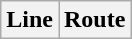<table class="wikitable">
<tr class="hintergrundfarbe6">
<th>Line</th>
<th>Route<br></th>
</tr>
</table>
